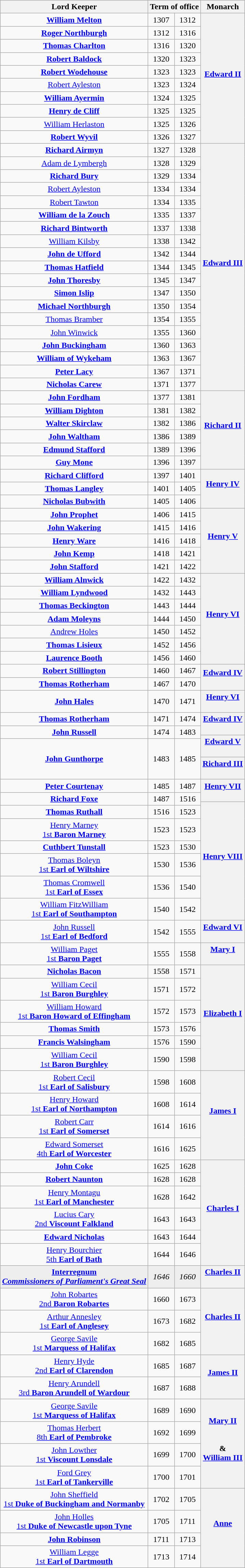<table class="wikitable plainrowheaders" style="text-align:center">
<tr>
<th>Lord Keeper</th>
<th colspan=2>Term of office</th>
<th>Monarch<br></th>
</tr>
<tr>
<td><strong><a href='#'>William Melton</a></strong></td>
<td>1307</td>
<td>1312</td>
<th rowspan=10 scope=row style="text-align:center"><a href='#'><strong>Edward II</strong></a><br><br></th>
</tr>
<tr>
<td><strong><a href='#'>Roger Northburgh</a></strong></td>
<td>1312</td>
<td>1316</td>
</tr>
<tr>
<td><a href='#'><strong>Thomas Charlton</strong></a></td>
<td>1316</td>
<td>1320</td>
</tr>
<tr>
<td><strong><a href='#'>Robert Baldock</a></strong><br></td>
<td>1320</td>
<td>1323</td>
</tr>
<tr>
<td><strong><a href='#'>Robert Wodehouse</a></strong></td>
<td>1323</td>
<td>1323</td>
</tr>
<tr>
<td><a href='#'>Robert Ayleston</a></td>
<td>1323</td>
<td>1324</td>
</tr>
<tr>
<td><strong><a href='#'>William Ayermin</a></strong></td>
<td>1324</td>
<td>1325</td>
</tr>
<tr>
<td><strong><a href='#'>Henry de Cliff</a></strong></td>
<td>1325</td>
<td>1325</td>
</tr>
<tr>
<td><a href='#'>William Herlaston</a></td>
<td>1325</td>
<td>1326</td>
</tr>
<tr>
<td><strong><a href='#'>Robert Wyvil</a></strong></td>
<td>1326</td>
<td>1327</td>
</tr>
<tr>
<td><strong><a href='#'>Richard Airmyn</a></strong></td>
<td>1327</td>
<td>1328</td>
<th scope=row rowspan=19 style="text-align:center"><a href='#'><strong>Edward III</strong></a><br><br></th>
</tr>
<tr>
<td><a href='#'>Adam de Lymbergh</a></td>
<td>1328</td>
<td>1329</td>
</tr>
<tr>
<td><strong><a href='#'>Richard Bury</a></strong><br></td>
<td>1329</td>
<td>1334</td>
</tr>
<tr>
<td><a href='#'>Robert Ayleston</a></td>
<td>1334</td>
<td>1334</td>
</tr>
<tr>
<td><a href='#'>Robert Tawton</a></td>
<td>1334</td>
<td>1335</td>
</tr>
<tr>
<td><a href='#'><strong>William de la Zouch</strong></a></td>
<td>1335</td>
<td>1337</td>
</tr>
<tr>
<td><strong><a href='#'>Richard Bintworth</a></strong></td>
<td>1337</td>
<td>1338</td>
</tr>
<tr>
<td><a href='#'>William Kilsby</a></td>
<td>1338</td>
<td>1342</td>
</tr>
<tr>
<td><strong><a href='#'>John de Ufford</a></strong></td>
<td>1342</td>
<td>1344</td>
</tr>
<tr>
<td><strong><a href='#'>Thomas Hatfield</a></strong></td>
<td>1344</td>
<td>1345</td>
</tr>
<tr>
<td><a href='#'><strong>John Thoresby</strong></a><br></td>
<td>1345</td>
<td>1347</td>
</tr>
<tr>
<td><strong><a href='#'>Simon Islip</a></strong><br></td>
<td>1347</td>
<td>1350</td>
</tr>
<tr>
<td><strong><a href='#'>Michael Northburgh</a></strong><br></td>
<td>1350</td>
<td>1354</td>
</tr>
<tr>
<td><a href='#'>Thomas Bramber</a></td>
<td>1354</td>
<td>1355</td>
</tr>
<tr>
<td><a href='#'>John Winwick</a></td>
<td>1355</td>
<td>1360</td>
</tr>
<tr>
<td><a href='#'><strong>John Buckingham</strong></a><br></td>
<td>1360</td>
<td>1363</td>
</tr>
<tr>
<td><strong><a href='#'>William of Wykeham</a></strong><br></td>
<td>1363</td>
<td>1367</td>
</tr>
<tr>
<td><a href='#'><strong>Peter Lacy</strong></a></td>
<td>1367</td>
<td>1371</td>
</tr>
<tr>
<td><a href='#'><strong>Nicholas Carew</strong></a><br></td>
<td>1371</td>
<td>1377</td>
</tr>
<tr>
<td><strong><a href='#'>John Fordham</a></strong></td>
<td>1377</td>
<td>1381</td>
<th rowspan=7 scope=row style="text-align:center"><a href='#'><strong>Richard II</strong></a><br><br></th>
</tr>
<tr>
<td><strong><a href='#'>William Dighton</a></strong></td>
<td>1381</td>
<td>1382</td>
</tr>
<tr>
<td><strong><a href='#'>Walter Skirclaw</a></strong><br></td>
<td>1382</td>
<td>1386</td>
</tr>
<tr>
<td><strong><a href='#'>John Waltham</a></strong><br></td>
<td>1386</td>
<td>1389</td>
</tr>
<tr>
<td><strong><a href='#'>Edmund Stafford</a></strong><br></td>
<td>1389</td>
<td>1396</td>
</tr>
<tr>
<td><strong><a href='#'>Guy Mone</a></strong></td>
<td>1396</td>
<td>1397</td>
</tr>
<tr>
<td rowspan=2><strong><a href='#'>Richard Clifford</a></strong><br></td>
<td rowspan=2>1397</td>
<td rowspan=2>1401</td>
</tr>
<tr>
<th rowspan=4 scope=row style="text-align:center"><a href='#'><strong>Henry IV</strong></a><br><br></th>
</tr>
<tr>
<td><strong><a href='#'>Thomas Langley</a></strong></td>
<td>1401</td>
<td>1405</td>
</tr>
<tr>
<td><strong><a href='#'>Nicholas Bubwith</a></strong></td>
<td>1405</td>
<td>1406</td>
</tr>
<tr>
<td rowspan=2><strong><a href='#'>John Prophet</a></strong><br></td>
<td rowspan=2>1406</td>
<td rowspan=2>1415</td>
</tr>
<tr>
<th rowspan=5 scope=row style="text-align:center"><a href='#'><strong>Henry V</strong></a><br><br></th>
</tr>
<tr>
<td><strong><a href='#'>John Wakering</a></strong><br></td>
<td>1415</td>
<td>1416</td>
</tr>
<tr>
<td><a href='#'><strong>Henry Ware</strong></a></td>
<td>1416</td>
<td>1418</td>
</tr>
<tr>
<td><strong><a href='#'>John Kemp</a></strong><br></td>
<td>1418</td>
<td>1421</td>
</tr>
<tr>
<td><a href='#'><strong>John Stafford</strong></a></td>
<td>1421</td>
<td>1422</td>
</tr>
<tr>
<td><strong><a href='#'>William Alnwick</a></strong><br></td>
<td>1422</td>
<td>1432</td>
<th rowspan=8 scope=row style="text-align:center"><a href='#'><strong>Henry VI</strong></a><br><br></th>
</tr>
<tr>
<td><strong><a href='#'>William Lyndwood</a></strong><br></td>
<td>1432</td>
<td>1443</td>
</tr>
<tr>
<td><strong><a href='#'>Thomas Beckington</a></strong><br></td>
<td>1443</td>
<td>1444</td>
</tr>
<tr>
<td><strong><a href='#'>Adam Moleyns</a></strong><br></td>
<td>1444</td>
<td>1450</td>
</tr>
<tr>
<td><a href='#'>Andrew Holes</a><br></td>
<td>1450</td>
<td>1452</td>
</tr>
<tr>
<td><strong><a href='#'>Thomas Lisieux</a></strong><br></td>
<td>1452</td>
<td>1456</td>
</tr>
<tr>
<td><strong><a href='#'>Laurence Booth</a></strong><br></td>
<td>1456</td>
<td>1460</td>
</tr>
<tr>
<td rowspan=2><strong><a href='#'>Robert Stillington</a></strong><br></td>
<td rowspan=2>1460</td>
<td rowspan=2>1467</td>
</tr>
<tr>
<th rowspan=2 scope=row style="text-align:center"><a href='#'><strong>Edward IV</strong></a><br><br></th>
</tr>
<tr>
<td><strong><a href='#'>Thomas Rotherham</a></strong><br></td>
<td>1467</td>
<td>1470</td>
</tr>
<tr>
<td><a href='#'><strong>John Hales</strong></a><br></td>
<td>1470</td>
<td>1471</td>
<th scope=row style="text-align:center"><a href='#'><strong>Henry VI</strong></a><br><br></th>
</tr>
<tr>
<td><strong><a href='#'>Thomas Rotherham</a></strong><br></td>
<td>1471</td>
<td>1474</td>
<th rowspan=2 scope=row style="text-align:center"><a href='#'><strong>Edward IV</strong></a><br><br></th>
</tr>
<tr>
<td rowspan=2><a href='#'><strong>John Russell</strong></a><br></td>
<td rowspan=2>1474</td>
<td rowspan=2>1483</td>
</tr>
<tr>
<th rowspan=2 scope=row style="text-align:center"><a href='#'><strong>Edward V</strong></a><br><br></th>
</tr>
<tr>
<td rowspan=2><strong><a href='#'>John Gunthorpe</a></strong><br></td>
<td rowspan=2>1483</td>
<td rowspan=2>1485</td>
</tr>
<tr>
<th scope=row style="text-align:center"><a href='#'><strong>Richard III</strong></a><br><br></th>
</tr>
<tr>
<td><strong><a href='#'>Peter Courtenay</a></strong><br></td>
<td>1485</td>
<td>1487</td>
<th rowspan=2 scope=row style="text-align:center"><a href='#'><strong>Henry VII</strong></a><br><br></th>
</tr>
<tr>
<td rowspan=2><strong><a href='#'>Richard Foxe</a></strong><br></td>
<td rowspan=2>1487</td>
<td rowspan=2>1516</td>
</tr>
<tr>
<th rowspan=8 scope=row style="text-align:center"><a href='#'><strong>Henry VIII</strong></a><br><br></th>
</tr>
<tr>
<td><strong><a href='#'>Thomas Ruthall</a></strong><br></td>
<td>1516</td>
<td>1523</td>
</tr>
<tr>
<td><a href='#'>Henry Marney<br>1st <strong>Baron Marney</strong></a></td>
<td>1523</td>
<td>1523</td>
</tr>
<tr>
<td><strong><a href='#'>Cuthbert Tunstall</a></strong><br></td>
<td>1523</td>
<td>1530</td>
</tr>
<tr>
<td><a href='#'>Thomas Boleyn<br>1st <strong>Earl of Wiltshire</strong></a></td>
<td>1530</td>
<td>1536</td>
</tr>
<tr>
<td><a href='#'>Thomas Cromwell<br>1st <strong>Earl of Essex</strong></a></td>
<td>1536</td>
<td>1540</td>
</tr>
<tr>
<td><a href='#'>William FitzWilliam<br>1st <strong>Earl of Southampton</strong></a></td>
<td>1540</td>
<td>1542</td>
</tr>
<tr>
<td rowspan=3><a href='#'>John Russell<br>1st <strong>Earl of Bedford</strong></a></td>
<td rowspan=3>1542</td>
<td rowspan=3>1555</td>
</tr>
<tr>
<th scope=row style="text-align:center"><a href='#'><strong>Edward VI</strong></a><br><br></th>
</tr>
<tr>
<th rowspan=2 scope=row style="text-align:center"><a href='#'><strong>Mary I</strong></a><br><br></th>
</tr>
<tr>
<td><a href='#'>William Paget<br>1st <strong>Baron Paget</strong></a></td>
<td>1555</td>
<td>1558</td>
</tr>
<tr>
<td><a href='#'><strong>Nicholas Bacon</strong></a></td>
<td>1558</td>
<td>1571</td>
<th rowspan=7 scope=row style="text-align:center"><a href='#'><strong>Elizabeth I</strong></a><br><br></th>
</tr>
<tr>
<td><a href='#'>William Cecil<br>1st <strong>Baron Burghley</strong></a></td>
<td>1571</td>
<td>1572</td>
</tr>
<tr>
<td><a href='#'>William Howard<br>1st <strong>Baron Howard of Effingham</strong></a></td>
<td>1572</td>
<td>1573</td>
</tr>
<tr>
<td><a href='#'><strong>Thomas Smith</strong></a><br></td>
<td>1573</td>
<td>1576</td>
</tr>
<tr>
<td><strong><a href='#'>Francis Walsingham</a></strong><br></td>
<td>1576</td>
<td>1590</td>
</tr>
<tr>
<td><a href='#'>William Cecil<br>1st <strong>Baron Burghley</strong></a></td>
<td>1590</td>
<td>1598</td>
</tr>
<tr>
<td rowspan=2><a href='#'>Robert Cecil<br>1st <strong>Earl of Salisbury</strong></a></td>
<td rowspan=2>1598</td>
<td rowspan=2>1608</td>
</tr>
<tr>
<th rowspan=4 scope=row style="text-align:center"><a href='#'><strong>James I</strong></a><br><br></th>
</tr>
<tr>
<td><a href='#'>Henry Howard<br>1st <strong>Earl of Northampton</strong></a></td>
<td>1608</td>
<td>1614</td>
</tr>
<tr>
<td><a href='#'>Robert Carr<br>1st <strong>Earl of Somerset</strong></a></td>
<td>1614</td>
<td>1616</td>
</tr>
<tr>
<td><a href='#'>Edward Somerset<br>4th <strong>Earl of Worcester</strong></a></td>
<td>1616</td>
<td>1625</td>
</tr>
<tr>
<td><strong><a href='#'>John Coke</a></strong><br></td>
<td>1625</td>
<td>1628</td>
<th rowspan=6 scope=row style="text-align:center"><a href='#'><strong>Charles I</strong></a><br><br></th>
</tr>
<tr>
<td><strong><a href='#'>Robert Naunton</a></strong></td>
<td>1628</td>
<td>1628</td>
</tr>
<tr>
<td><a href='#'>Henry Montagu<br>1st <strong>Earl of Manchester</strong></a></td>
<td>1628</td>
<td>1642</td>
</tr>
<tr>
<td><a href='#'>Lucius Cary<br>2nd <strong>Viscount Falkland</strong></a></td>
<td>1643</td>
<td>1643</td>
</tr>
<tr>
<td><strong><a href='#'>Edward Nicholas</a></strong></td>
<td>1643</td>
<td>1644</td>
</tr>
<tr>
<td><a href='#'>Henry Bourchier<br>5th <strong>Earl of Bath</strong></a></td>
<td>1644</td>
<td>1646<br></td>
</tr>
<tr>
<th scope=row style="background:#eee; text-align:center"><strong><a href='#'>Interregnum</a></strong><br><em><a href='#'>Commissioners of Parliament's Great Seal</a></em></th>
<td style="background:#eee"><em>1646</em></td>
<td style="background:#eee"><em>1660</em></td>
<th scope=row style="text-align:center"><strong><a href='#'></strong>Charles II<strong></a><br></strong><br></th>
</tr>
<tr>
<td><a href='#'>John Robartes<br>2nd <strong>Baron Robartes</strong></a></td>
<td>1660</td>
<td>1673</td>
<th scope=row style="text-align:center" rowspan=3><a href='#'><strong>Charles II</strong></a><br><br></th>
</tr>
<tr>
<td><a href='#'>Arthur Annesley<br>1st <strong>Earl of Anglesey</strong></a></td>
<td>1673</td>
<td>1682</td>
</tr>
<tr>
<td><a href='#'>George Savile<br>1st <strong>Marquess of Halifax</strong></a></td>
<td>1682</td>
<td>1685</td>
</tr>
<tr>
<td><a href='#'>Henry Hyde<br>2nd <strong>Earl of Clarendon</strong></a></td>
<td>1685</td>
<td>1687</td>
<th rowspan=2 scope=row style="text-align:center"><a href='#'><strong>James II</strong></a><br><br></th>
</tr>
<tr>
<td><a href='#'>Henry Arundell<br>3rd <strong>Baron Arundell of Wardour</strong></a></td>
<td>1687</td>
<td>1688</td>
</tr>
<tr>
<td><a href='#'>George Savile<br>1st <strong>Marquess of Halifax</strong></a></td>
<td>1689</td>
<td>1690</td>
<th rowspan=4 scope=row style="text-align:center"><a href='#'><strong>Mary II</strong></a><br><br><br>&<br><a href='#'><strong>William III</strong></a><br><br></th>
</tr>
<tr>
<td><a href='#'>Thomas Herbert<br>8th <strong>Earl of Pembroke</strong></a></td>
<td>1692</td>
<td>1699</td>
</tr>
<tr>
<td><a href='#'>John Lowther<br>1st <strong>Viscount Lonsdale</strong></a></td>
<td>1699</td>
<td>1700</td>
</tr>
<tr>
<td><a href='#'>Ford Grey<br>1st <strong>Earl of Tankerville</strong></a></td>
<td>1700</td>
<td>1701</td>
</tr>
<tr>
<td><a href='#'>John Sheffield<br>1st <strong>Duke of Buckingham and Normanby</strong></a></td>
<td>1702</td>
<td>1705</td>
<th rowspan=4 scope=row style="text-align:center"><a href='#'><strong>Anne</strong></a><br><br></th>
</tr>
<tr>
<td><a href='#'>John Holles<br>1st <strong>Duke of Newcastle upon Tyne</strong></a></td>
<td>1705</td>
<td>1711</td>
</tr>
<tr>
<td><a href='#'><strong>John Robinson</strong></a><br></td>
<td>1711</td>
<td>1713</td>
</tr>
<tr>
<td><a href='#'>William Legge<br>1st <strong>Earl of Dartmouth</strong></a></td>
<td>1713</td>
<td>1714</td>
</tr>
</table>
